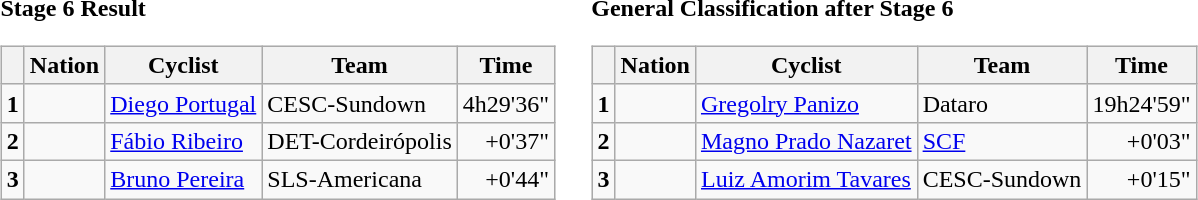<table>
<tr>
<td><strong>Stage 6 Result</strong><br><table class="wikitable">
<tr>
<th></th>
<th>Nation</th>
<th>Cyclist</th>
<th>Team</th>
<th>Time</th>
</tr>
<tr>
<td><strong>1</strong></td>
<td></td>
<td><a href='#'>Diego Portugal</a></td>
<td>CESC-Sundown</td>
<td align="right">4h29'36"</td>
</tr>
<tr>
<td><strong>2</strong></td>
<td></td>
<td><a href='#'>Fábio Ribeiro</a></td>
<td>DET-Cordeirópolis</td>
<td align="right">+0'37"</td>
</tr>
<tr>
<td><strong>3</strong></td>
<td></td>
<td><a href='#'>Bruno Pereira</a></td>
<td>SLS-Americana</td>
<td align="right">+0'44"</td>
</tr>
</table>
</td>
<td></td>
<td><strong>General Classification after Stage 6</strong><br><table class="wikitable">
<tr>
<th></th>
<th>Nation</th>
<th>Cyclist</th>
<th>Team</th>
<th>Time</th>
</tr>
<tr>
<td><strong>1</strong></td>
<td></td>
<td><a href='#'>Gregolry Panizo</a></td>
<td>Dataro</td>
<td align="right">19h24'59"</td>
</tr>
<tr>
<td><strong>2</strong></td>
<td></td>
<td><a href='#'>Magno Prado Nazaret</a></td>
<td><a href='#'>SCF</a></td>
<td align="right">+0'03"</td>
</tr>
<tr>
<td><strong>3</strong></td>
<td></td>
<td><a href='#'>Luiz Amorim Tavares</a></td>
<td>CESC-Sundown</td>
<td align="right">+0'15"</td>
</tr>
</table>
</td>
</tr>
</table>
